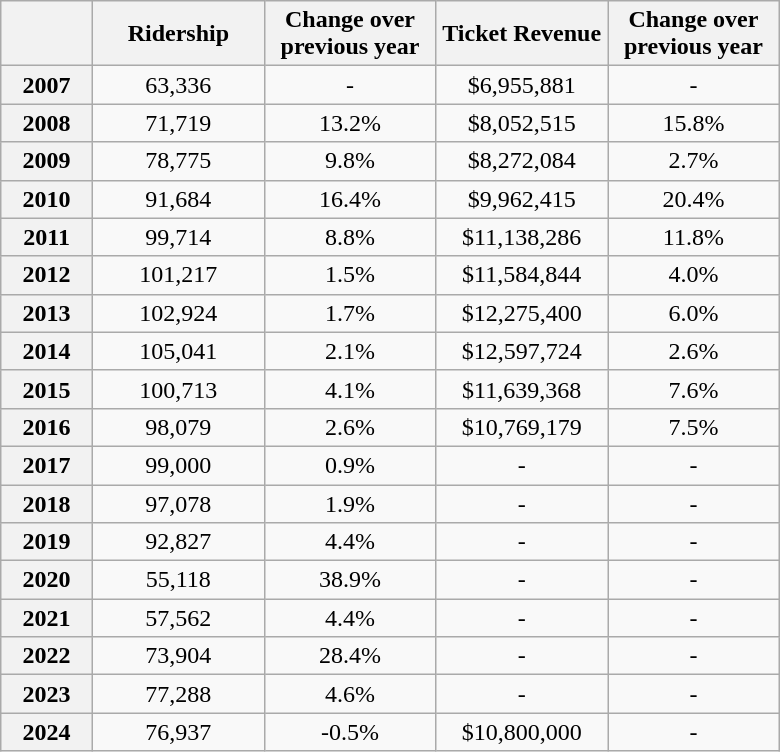<table class="wikitable"  style="text-align:center; width:520px; margin:auto;">
<tr>
<th style="width:50px"></th>
<th style="width:100px">Ridership</th>
<th style="width:100px">Change over previous year</th>
<th style="width:100px">Ticket Revenue</th>
<th style="width:100px">Change over previous year</th>
</tr>
<tr>
<th>2007</th>
<td>63,336</td>
<td>-</td>
<td>$6,955,881</td>
<td>-</td>
</tr>
<tr>
<th>2008</th>
<td>71,719</td>
<td>13.2%</td>
<td>$8,052,515</td>
<td>15.8%</td>
</tr>
<tr>
<th>2009</th>
<td>78,775</td>
<td>9.8%</td>
<td>$8,272,084</td>
<td>2.7%</td>
</tr>
<tr>
<th>2010</th>
<td>91,684</td>
<td>16.4%</td>
<td>$9,962,415</td>
<td>20.4%</td>
</tr>
<tr>
<th>2011</th>
<td>99,714</td>
<td>8.8%</td>
<td>$11,138,286</td>
<td>11.8%</td>
</tr>
<tr>
<th>2012</th>
<td>101,217</td>
<td>1.5%</td>
<td>$11,584,844</td>
<td>4.0%</td>
</tr>
<tr>
<th>2013</th>
<td>102,924</td>
<td>1.7%</td>
<td>$12,275,400</td>
<td>6.0%</td>
</tr>
<tr>
<th>2014</th>
<td>105,041</td>
<td>2.1%</td>
<td>$12,597,724</td>
<td>2.6%</td>
</tr>
<tr>
<th>2015</th>
<td>100,713</td>
<td>4.1%</td>
<td>$11,639,368</td>
<td>7.6%</td>
</tr>
<tr>
<th>2016</th>
<td>98,079</td>
<td>2.6%</td>
<td>$10,769,179</td>
<td>7.5%</td>
</tr>
<tr>
<th>2017</th>
<td>99,000</td>
<td>0.9%</td>
<td>-</td>
<td>-</td>
</tr>
<tr>
<th>2018</th>
<td>97,078</td>
<td>1.9%</td>
<td>-</td>
<td>-</td>
</tr>
<tr>
<th>2019</th>
<td>92,827</td>
<td>4.4%</td>
<td>-</td>
<td>-</td>
</tr>
<tr>
<th>2020</th>
<td>55,118</td>
<td>38.9%</td>
<td>-</td>
<td>-</td>
</tr>
<tr>
<th>2021</th>
<td>57,562</td>
<td>4.4%</td>
<td>-</td>
<td>-</td>
</tr>
<tr>
<th>2022</th>
<td>73,904</td>
<td>28.4%</td>
<td>-</td>
<td>-</td>
</tr>
<tr>
<th>2023</th>
<td>77,288</td>
<td>4.6%</td>
<td>-</td>
<td>-</td>
</tr>
<tr>
<th>2024</th>
<td>76,937</td>
<td>-0.5%</td>
<td>$10,800,000</td>
<td>-</td>
</tr>
</table>
